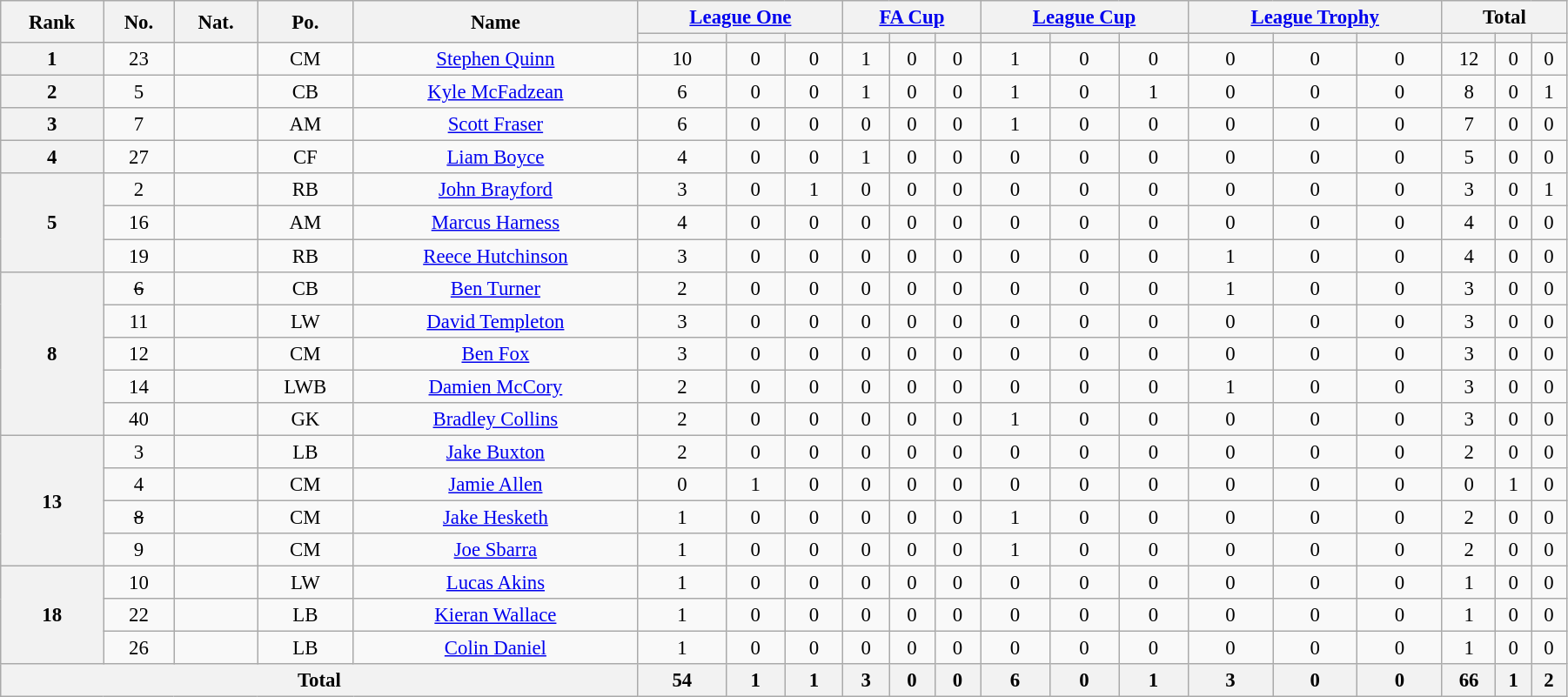<table class="wikitable" style="text-align:center; font-size:95%; width:95%;">
<tr>
<th rowspan=2>Rank</th>
<th rowspan=2>No.</th>
<th rowspan=2>Nat.</th>
<th rowspan=2>Po.</th>
<th rowspan=2>Name</th>
<th colspan=3><a href='#'>League One</a></th>
<th colspan=3><a href='#'>FA Cup</a></th>
<th colspan=3><a href='#'>League Cup</a></th>
<th colspan=3><a href='#'>League Trophy</a></th>
<th colspan=3>Total</th>
</tr>
<tr>
<th></th>
<th></th>
<th></th>
<th></th>
<th></th>
<th></th>
<th></th>
<th></th>
<th></th>
<th></th>
<th></th>
<th></th>
<th></th>
<th></th>
<th></th>
</tr>
<tr>
<th rowspan=1>1</th>
<td>23</td>
<td></td>
<td>CM</td>
<td><a href='#'>Stephen Quinn</a></td>
<td>10</td>
<td>0</td>
<td>0</td>
<td>1</td>
<td>0</td>
<td>0</td>
<td>1</td>
<td>0</td>
<td>0</td>
<td>0</td>
<td>0</td>
<td>0</td>
<td>12</td>
<td>0</td>
<td>0</td>
</tr>
<tr>
<th rowspan=1>2</th>
<td>5</td>
<td></td>
<td>CB</td>
<td><a href='#'>Kyle McFadzean</a></td>
<td>6</td>
<td>0</td>
<td>0</td>
<td>1</td>
<td>0</td>
<td>0</td>
<td>1</td>
<td>0</td>
<td>1</td>
<td>0</td>
<td>0</td>
<td>0</td>
<td>8</td>
<td>0</td>
<td>1</td>
</tr>
<tr>
<th rowspan=1>3</th>
<td>7</td>
<td></td>
<td>AM</td>
<td><a href='#'>Scott Fraser</a></td>
<td>6</td>
<td>0</td>
<td>0</td>
<td>0</td>
<td>0</td>
<td>0</td>
<td>1</td>
<td>0</td>
<td>0</td>
<td>0</td>
<td>0</td>
<td>0</td>
<td>7</td>
<td>0</td>
<td>0</td>
</tr>
<tr>
<th rowspan=1>4</th>
<td>27</td>
<td></td>
<td>CF</td>
<td><a href='#'>Liam Boyce</a></td>
<td>4</td>
<td>0</td>
<td>0</td>
<td>1</td>
<td>0</td>
<td>0</td>
<td>0</td>
<td>0</td>
<td>0</td>
<td>0</td>
<td>0</td>
<td>0</td>
<td>5</td>
<td>0</td>
<td>0</td>
</tr>
<tr>
<th rowspan=3>5</th>
<td>2</td>
<td></td>
<td>RB</td>
<td><a href='#'>John Brayford</a></td>
<td>3</td>
<td>0</td>
<td>1</td>
<td>0</td>
<td>0</td>
<td>0</td>
<td>0</td>
<td>0</td>
<td>0</td>
<td>0</td>
<td>0</td>
<td>0</td>
<td>3</td>
<td>0</td>
<td>1</td>
</tr>
<tr>
<td>16</td>
<td></td>
<td>AM</td>
<td><a href='#'>Marcus Harness</a></td>
<td>4</td>
<td>0</td>
<td>0</td>
<td>0</td>
<td>0</td>
<td>0</td>
<td>0</td>
<td>0</td>
<td>0</td>
<td>0</td>
<td>0</td>
<td>0</td>
<td>4</td>
<td>0</td>
<td>0</td>
</tr>
<tr>
<td>19</td>
<td></td>
<td>RB</td>
<td><a href='#'>Reece Hutchinson</a></td>
<td>3</td>
<td>0</td>
<td>0</td>
<td>0</td>
<td>0</td>
<td>0</td>
<td>0</td>
<td>0</td>
<td>0</td>
<td>1</td>
<td>0</td>
<td>0</td>
<td>4</td>
<td>0</td>
<td>0</td>
</tr>
<tr>
<th rowspan=5>8</th>
<td><s>6</s></td>
<td></td>
<td>CB</td>
<td><a href='#'>Ben Turner</a></td>
<td>2</td>
<td>0</td>
<td>0</td>
<td>0</td>
<td>0</td>
<td>0</td>
<td>0</td>
<td>0</td>
<td>0</td>
<td>1</td>
<td>0</td>
<td>0</td>
<td>3</td>
<td>0</td>
<td>0</td>
</tr>
<tr>
<td>11</td>
<td></td>
<td>LW</td>
<td><a href='#'>David Templeton</a></td>
<td>3</td>
<td>0</td>
<td>0</td>
<td>0</td>
<td>0</td>
<td>0</td>
<td>0</td>
<td>0</td>
<td>0</td>
<td>0</td>
<td>0</td>
<td>0</td>
<td>3</td>
<td>0</td>
<td>0</td>
</tr>
<tr>
<td>12</td>
<td></td>
<td>CM</td>
<td><a href='#'>Ben Fox</a></td>
<td>3</td>
<td>0</td>
<td>0</td>
<td>0</td>
<td>0</td>
<td>0</td>
<td>0</td>
<td>0</td>
<td>0</td>
<td>0</td>
<td>0</td>
<td>0</td>
<td>3</td>
<td>0</td>
<td>0</td>
</tr>
<tr>
<td>14</td>
<td></td>
<td>LWB</td>
<td><a href='#'>Damien McCory</a></td>
<td>2</td>
<td>0</td>
<td>0</td>
<td>0</td>
<td>0</td>
<td>0</td>
<td>0</td>
<td>0</td>
<td>0</td>
<td>1</td>
<td>0</td>
<td>0</td>
<td>3</td>
<td>0</td>
<td>0</td>
</tr>
<tr>
<td>40</td>
<td></td>
<td>GK</td>
<td><a href='#'>Bradley Collins</a></td>
<td>2</td>
<td>0</td>
<td>0</td>
<td>0</td>
<td>0</td>
<td>0</td>
<td>1</td>
<td>0</td>
<td>0</td>
<td>0</td>
<td>0</td>
<td>0</td>
<td>3</td>
<td>0</td>
<td>0</td>
</tr>
<tr>
<th rowspan=4>13</th>
<td>3</td>
<td></td>
<td>LB</td>
<td><a href='#'>Jake Buxton</a></td>
<td>2</td>
<td>0</td>
<td>0</td>
<td>0</td>
<td>0</td>
<td>0</td>
<td>0</td>
<td>0</td>
<td>0</td>
<td>0</td>
<td>0</td>
<td>0</td>
<td>2</td>
<td>0</td>
<td>0</td>
</tr>
<tr>
<td>4</td>
<td></td>
<td>CM</td>
<td><a href='#'>Jamie Allen</a></td>
<td>0</td>
<td>1</td>
<td>0</td>
<td>0</td>
<td>0</td>
<td>0</td>
<td>0</td>
<td>0</td>
<td>0</td>
<td>0</td>
<td>0</td>
<td>0</td>
<td>0</td>
<td>1</td>
<td>0</td>
</tr>
<tr>
<td><s>8</s></td>
<td></td>
<td>CM</td>
<td><a href='#'>Jake Hesketh</a></td>
<td>1</td>
<td>0</td>
<td>0</td>
<td>0</td>
<td>0</td>
<td>0</td>
<td>1</td>
<td>0</td>
<td>0</td>
<td>0</td>
<td>0</td>
<td>0</td>
<td>2</td>
<td>0</td>
<td>0</td>
</tr>
<tr>
<td>9</td>
<td></td>
<td>CM</td>
<td><a href='#'>Joe Sbarra</a></td>
<td>1</td>
<td>0</td>
<td>0</td>
<td>0</td>
<td>0</td>
<td>0</td>
<td>1</td>
<td>0</td>
<td>0</td>
<td>0</td>
<td>0</td>
<td>0</td>
<td>2</td>
<td>0</td>
<td>0</td>
</tr>
<tr>
<th rowspan=3>18</th>
<td>10</td>
<td></td>
<td>LW</td>
<td><a href='#'>Lucas Akins</a></td>
<td>1</td>
<td>0</td>
<td>0</td>
<td>0</td>
<td>0</td>
<td>0</td>
<td>0</td>
<td>0</td>
<td>0</td>
<td>0</td>
<td>0</td>
<td>0</td>
<td>1</td>
<td>0</td>
<td>0</td>
</tr>
<tr>
<td>22</td>
<td></td>
<td>LB</td>
<td><a href='#'>Kieran Wallace</a></td>
<td>1</td>
<td>0</td>
<td>0</td>
<td>0</td>
<td>0</td>
<td>0</td>
<td>0</td>
<td>0</td>
<td>0</td>
<td>0</td>
<td>0</td>
<td>0</td>
<td>1</td>
<td>0</td>
<td>0</td>
</tr>
<tr>
<td>26</td>
<td></td>
<td>LB</td>
<td><a href='#'>Colin Daniel</a></td>
<td>1</td>
<td>0</td>
<td>0</td>
<td>0</td>
<td>0</td>
<td>0</td>
<td>0</td>
<td>0</td>
<td>0</td>
<td>0</td>
<td>0</td>
<td>0</td>
<td>1</td>
<td>0</td>
<td>0</td>
</tr>
<tr>
<th colspan=5>Total</th>
<th>54</th>
<th>1</th>
<th>1</th>
<th>3</th>
<th>0</th>
<th>0</th>
<th>6</th>
<th>0</th>
<th>1</th>
<th>3</th>
<th>0</th>
<th>0</th>
<th>66</th>
<th>1</th>
<th>2</th>
</tr>
</table>
